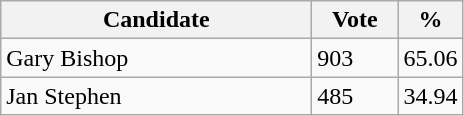<table class="wikitable">
<tr>
<th bgcolor="#DDDDFF" width="200px">Candidate</th>
<th bgcolor="#DDDDFF" width="50px">Vote</th>
<th bgcolor="#DDDDFF" width="30px">%</th>
</tr>
<tr>
<td>Gary Bishop</td>
<td>903</td>
<td>65.06</td>
</tr>
<tr>
<td>Jan Stephen</td>
<td>485</td>
<td>34.94</td>
</tr>
</table>
